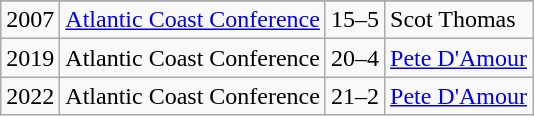<table class="wikitable">
<tr>
</tr>
<tr>
<td>2007</td>
<td><a href='#'>Atlantic Coast Conference</a></td>
<td>15–5</td>
<td>Scot Thomas</td>
</tr>
<tr>
<td>2019</td>
<td>Atlantic Coast Conference</td>
<td>20–4</td>
<td><a href='#'>Pete D'Amour</a></td>
</tr>
<tr>
<td>2022</td>
<td>Atlantic Coast Conference</td>
<td>21–2</td>
<td><a href='#'>Pete D'Amour</a></td>
</tr>
</table>
